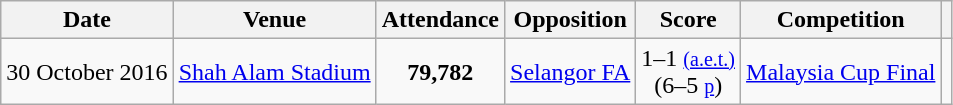<table class="wikitable" style="text-align:center;">
<tr>
<th>Date</th>
<th>Venue</th>
<th>Attendance</th>
<th>Opposition</th>
<th>Score</th>
<th>Competition</th>
<th></th>
</tr>
<tr>
<td>30 October 2016</td>
<td><a href='#'>Shah Alam Stadium</a></td>
<td><strong>79,782</strong></td>
<td> <a href='#'>Selangor FA</a></td>
<td>1–1 <small><a href='#'>(a.e.t.)</a></small><br>(6–5 <a href='#'><small>p</small></a>)</td>
<td><a href='#'>Malaysia Cup Final</a></td>
<td></td>
</tr>
</table>
